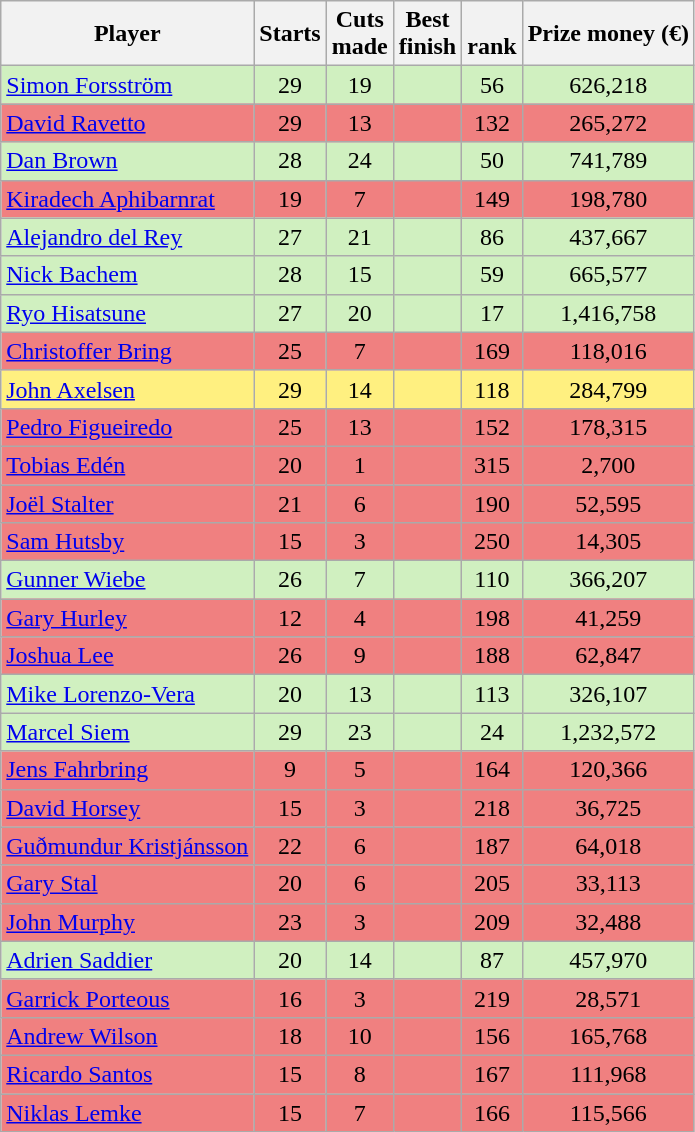<table class=" sortable wikitable" style="text-align:center">
<tr>
<th>Player</th>
<th>Starts</th>
<th>Cuts<br>made</th>
<th>Best<br>finish</th>
<th><br>rank</th>
<th>Prize money (€)</th>
</tr>
<tr style="background:#D0F0C0;">
<td align=left> <a href='#'>Simon Forsström</a></td>
<td>29</td>
<td>19</td>
<td></td>
<td>56</td>
<td>626,218</td>
</tr>
<tr style="background:#F08080;">
<td align=left> <a href='#'>David Ravetto</a></td>
<td>29</td>
<td>13</td>
<td></td>
<td>132</td>
<td>265,272</td>
</tr>
<tr style="background:#D0F0C0;">
<td align=left> <a href='#'>Dan Brown</a></td>
<td>28</td>
<td>24</td>
<td></td>
<td>50</td>
<td>741,789</td>
</tr>
<tr style="background:#F08080;">
<td align=left> <a href='#'>Kiradech Aphibarnrat</a></td>
<td>19</td>
<td>7</td>
<td></td>
<td>149</td>
<td>198,780</td>
</tr>
<tr style="background:#D0F0C0;">
<td align=left> <a href='#'>Alejandro del Rey</a></td>
<td>27</td>
<td>21</td>
<td></td>
<td>86</td>
<td>437,667</td>
</tr>
<tr style="background:#D0F0C0;">
<td align=left> <a href='#'>Nick Bachem</a></td>
<td>28</td>
<td>15</td>
<td></td>
<td>59</td>
<td>665,577</td>
</tr>
<tr style="background:#D0F0C0;">
<td align=left> <a href='#'>Ryo Hisatsune</a></td>
<td>27</td>
<td>20</td>
<td></td>
<td>17</td>
<td>1,416,758</td>
</tr>
<tr style="background:#F08080;">
<td align=left> <a href='#'>Christoffer Bring</a></td>
<td>25</td>
<td>7</td>
<td></td>
<td>169</td>
<td>118,016</td>
</tr>
<tr style="background:#FFF080;">
<td align=left> <a href='#'>John Axelsen</a></td>
<td>29</td>
<td>14</td>
<td></td>
<td>118</td>
<td>284,799</td>
</tr>
<tr style="background:#F08080;">
<td align=left> <a href='#'>Pedro Figueiredo</a></td>
<td>25</td>
<td>13</td>
<td></td>
<td>152</td>
<td>178,315</td>
</tr>
<tr style="background:#F08080;">
<td align=left> <a href='#'>Tobias Edén</a></td>
<td>20</td>
<td>1</td>
<td></td>
<td>315</td>
<td>2,700</td>
</tr>
<tr style="background:#F08080;">
<td align=left> <a href='#'>Joël Stalter</a></td>
<td>21</td>
<td>6</td>
<td></td>
<td>190</td>
<td>52,595</td>
</tr>
<tr style="background:#F08080;">
<td align=left> <a href='#'>Sam Hutsby</a></td>
<td>15</td>
<td>3</td>
<td></td>
<td>250</td>
<td>14,305</td>
</tr>
<tr style="background:#D0F0C0;">
<td align=left> <a href='#'>Gunner Wiebe</a></td>
<td>26</td>
<td>7</td>
<td></td>
<td>110</td>
<td>366,207</td>
</tr>
<tr style="background:#F08080;">
<td align=left> <a href='#'>Gary Hurley</a></td>
<td>12</td>
<td>4</td>
<td></td>
<td>198</td>
<td>41,259</td>
</tr>
<tr style="background:#F08080;">
<td align=left> <a href='#'>Joshua Lee</a></td>
<td>26</td>
<td>9</td>
<td></td>
<td>188</td>
<td>62,847</td>
</tr>
<tr style="background:#D0F0C0;">
<td align=left> <a href='#'>Mike Lorenzo-Vera</a></td>
<td>20</td>
<td>13</td>
<td></td>
<td>113</td>
<td>326,107</td>
</tr>
<tr style="background:#D0F0C0;">
<td align=left> <a href='#'>Marcel Siem</a></td>
<td>29</td>
<td>23</td>
<td></td>
<td>24</td>
<td>1,232,572</td>
</tr>
<tr style="background:#F08080;">
<td align=left> <a href='#'>Jens Fahrbring</a></td>
<td>9</td>
<td>5</td>
<td></td>
<td>164</td>
<td>120,366</td>
</tr>
<tr style="background:#F08080;">
<td align=left> <a href='#'>David Horsey</a></td>
<td>15</td>
<td>3</td>
<td></td>
<td>218</td>
<td>36,725</td>
</tr>
<tr style="background:#F08080;">
<td align=left> <a href='#'>Guðmundur Kristjánsson</a></td>
<td>22</td>
<td>6</td>
<td></td>
<td>187</td>
<td>64,018</td>
</tr>
<tr style="background:#F08080;">
<td align=left> <a href='#'>Gary Stal</a></td>
<td>20</td>
<td>6</td>
<td></td>
<td>205</td>
<td>33,113</td>
</tr>
<tr style="background:#F08080;">
<td align=left> <a href='#'>John Murphy</a></td>
<td>23</td>
<td>3</td>
<td></td>
<td>209</td>
<td>32,488</td>
</tr>
<tr style="background:#D0F0C0;">
<td align=left> <a href='#'>Adrien Saddier</a></td>
<td>20</td>
<td>14</td>
<td></td>
<td>87</td>
<td>457,970</td>
</tr>
<tr style="background:#F08080;">
<td align=left> <a href='#'>Garrick Porteous</a></td>
<td>16</td>
<td>3</td>
<td></td>
<td>219</td>
<td>28,571</td>
</tr>
<tr style="background:#F08080;">
<td align=left> <a href='#'>Andrew Wilson</a></td>
<td>18</td>
<td>10</td>
<td></td>
<td>156</td>
<td>165,768</td>
</tr>
<tr style="background:#F08080;">
<td align=left> <a href='#'>Ricardo Santos</a></td>
<td>15</td>
<td>8</td>
<td></td>
<td>167</td>
<td>111,968</td>
</tr>
<tr style="background:#F08080;">
<td align=left> <a href='#'>Niklas Lemke</a></td>
<td>15</td>
<td>7</td>
<td></td>
<td>166</td>
<td>115,566</td>
</tr>
</table>
